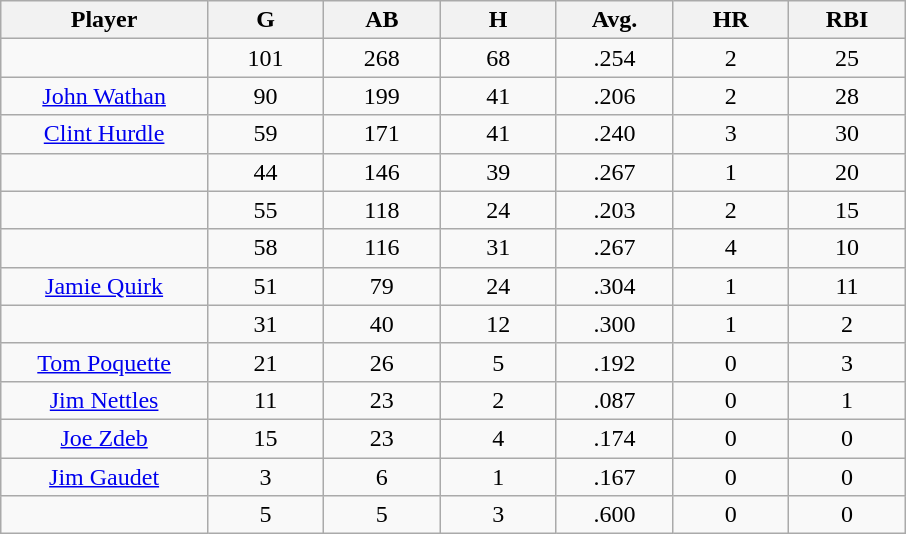<table class="wikitable sortable">
<tr>
<th bgcolor="#DDDDFF" width="16%">Player</th>
<th bgcolor="#DDDDFF" width="9%">G</th>
<th bgcolor="#DDDDFF" width="9%">AB</th>
<th bgcolor="#DDDDFF" width="9%">H</th>
<th bgcolor="#DDDDFF" width="9%">Avg.</th>
<th bgcolor="#DDDDFF" width="9%">HR</th>
<th bgcolor="#DDDDFF" width="9%">RBI</th>
</tr>
<tr align="center">
<td></td>
<td>101</td>
<td>268</td>
<td>68</td>
<td>.254</td>
<td>2</td>
<td>25</td>
</tr>
<tr align="center">
<td><a href='#'>John Wathan</a></td>
<td>90</td>
<td>199</td>
<td>41</td>
<td>.206</td>
<td>2</td>
<td>28</td>
</tr>
<tr align=center>
<td><a href='#'>Clint Hurdle</a></td>
<td>59</td>
<td>171</td>
<td>41</td>
<td>.240</td>
<td>3</td>
<td>30</td>
</tr>
<tr align=center>
<td></td>
<td>44</td>
<td>146</td>
<td>39</td>
<td>.267</td>
<td>1</td>
<td>20</td>
</tr>
<tr align="center">
<td></td>
<td>55</td>
<td>118</td>
<td>24</td>
<td>.203</td>
<td>2</td>
<td>15</td>
</tr>
<tr align="center">
<td></td>
<td>58</td>
<td>116</td>
<td>31</td>
<td>.267</td>
<td>4</td>
<td>10</td>
</tr>
<tr align="center">
<td><a href='#'>Jamie Quirk</a></td>
<td>51</td>
<td>79</td>
<td>24</td>
<td>.304</td>
<td>1</td>
<td>11</td>
</tr>
<tr align=center>
<td></td>
<td>31</td>
<td>40</td>
<td>12</td>
<td>.300</td>
<td>1</td>
<td>2</td>
</tr>
<tr align="center">
<td><a href='#'>Tom Poquette</a></td>
<td>21</td>
<td>26</td>
<td>5</td>
<td>.192</td>
<td>0</td>
<td>3</td>
</tr>
<tr align=center>
<td><a href='#'>Jim Nettles</a></td>
<td>11</td>
<td>23</td>
<td>2</td>
<td>.087</td>
<td>0</td>
<td>1</td>
</tr>
<tr align=center>
<td><a href='#'>Joe Zdeb</a></td>
<td>15</td>
<td>23</td>
<td>4</td>
<td>.174</td>
<td>0</td>
<td>0</td>
</tr>
<tr align=center>
<td><a href='#'>Jim Gaudet</a></td>
<td>3</td>
<td>6</td>
<td>1</td>
<td>.167</td>
<td>0</td>
<td>0</td>
</tr>
<tr align=center>
<td></td>
<td>5</td>
<td>5</td>
<td>3</td>
<td>.600</td>
<td>0</td>
<td>0</td>
</tr>
</table>
